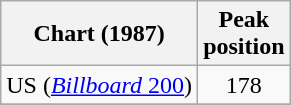<table class="wikitable sortable plainrowheaders">
<tr>
<th>Chart (1987)</th>
<th>Peak<br>position</th>
</tr>
<tr>
<td>US (<a href='#'><em>Billboard</em> 200</a>)</td>
<td align="center">178</td>
</tr>
<tr>
</tr>
</table>
